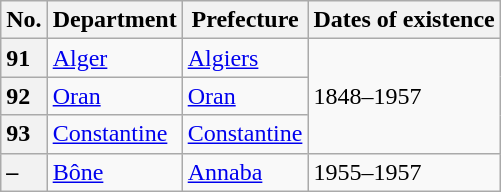<table cellspacing="0" cellpadding="0">
<tr valign="top">
<td><br><table class="wikitable">
<tr>
<th scope="col">No.</th>
<th scope="col">Department</th>
<th scope="col">Prefecture</th>
<th scope="col">Dates of existence</th>
</tr>
<tr>
<th scope="row" style="text-align: left;">91</th>
<td><a href='#'>Alger</a></td>
<td><a href='#'>Algiers</a></td>
<td rowspan="3">1848–1957</td>
</tr>
<tr>
<th scope="row" style="text-align: left;">92</th>
<td><a href='#'>Oran</a></td>
<td><a href='#'>Oran</a></td>
</tr>
<tr>
<th scope="row" style="text-align: left;">93</th>
<td><a href='#'>Constantine</a></td>
<td><a href='#'>Constantine</a></td>
</tr>
<tr>
<th scope="row" style="text-align: left;">–</th>
<td><a href='#'>Bône</a></td>
<td><a href='#'>Annaba</a></td>
<td>1955–1957</td>
</tr>
</table>
</td>
<td></td>
</tr>
</table>
